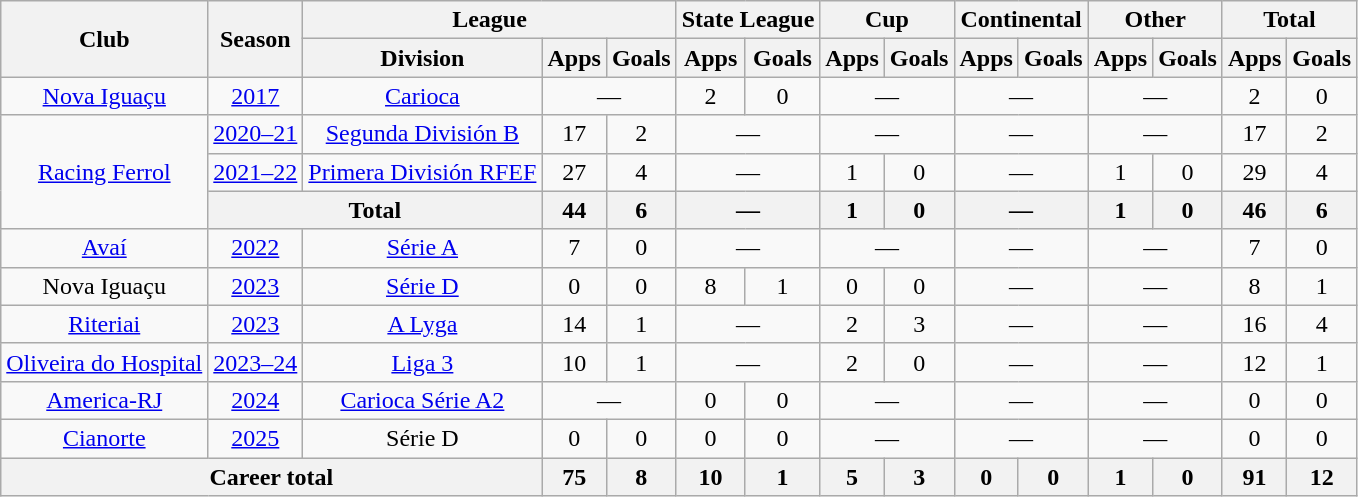<table class="wikitable" style="text-align: center;">
<tr>
<th rowspan="2">Club</th>
<th rowspan="2">Season</th>
<th colspan="3">League</th>
<th colspan="2">State League</th>
<th colspan="2">Cup</th>
<th colspan="2">Continental</th>
<th colspan="2">Other</th>
<th colspan="2">Total</th>
</tr>
<tr>
<th>Division</th>
<th>Apps</th>
<th>Goals</th>
<th>Apps</th>
<th>Goals</th>
<th>Apps</th>
<th>Goals</th>
<th>Apps</th>
<th>Goals</th>
<th>Apps</th>
<th>Goals</th>
<th>Apps</th>
<th>Goals</th>
</tr>
<tr>
<td valign="center"><a href='#'>Nova Iguaçu</a></td>
<td><a href='#'>2017</a></td>
<td><a href='#'>Carioca</a></td>
<td colspan="2">—</td>
<td>2</td>
<td>0</td>
<td colspan="2">—</td>
<td colspan="2">—</td>
<td colspan="2">—</td>
<td>2</td>
<td>0</td>
</tr>
<tr>
<td rowspan="3" valign="center"><a href='#'>Racing Ferrol</a></td>
<td><a href='#'>2020–21</a></td>
<td><a href='#'>Segunda División B</a></td>
<td>17</td>
<td>2</td>
<td colspan="2">—</td>
<td colspan="2">—</td>
<td colspan="2">—</td>
<td colspan="2">—</td>
<td>17</td>
<td>2</td>
</tr>
<tr>
<td><a href='#'>2021–22</a></td>
<td><a href='#'>Primera División RFEF</a></td>
<td>27</td>
<td>4</td>
<td colspan="2">—</td>
<td>1</td>
<td>0</td>
<td colspan="2">—</td>
<td>1</td>
<td>0</td>
<td>29</td>
<td>4</td>
</tr>
<tr>
<th colspan="2">Total</th>
<th>44</th>
<th>6</th>
<th colspan="2">—</th>
<th>1</th>
<th>0</th>
<th colspan="2">—</th>
<th>1</th>
<th>0</th>
<th>46</th>
<th>6</th>
</tr>
<tr>
<td valign="center"><a href='#'>Avaí</a></td>
<td><a href='#'>2022</a></td>
<td><a href='#'>Série A</a></td>
<td>7</td>
<td>0</td>
<td colspan="2">—</td>
<td colspan="2">—</td>
<td colspan="2">—</td>
<td colspan="2">—</td>
<td>7</td>
<td>0</td>
</tr>
<tr>
<td valign="center">Nova Iguaçu</td>
<td><a href='#'>2023</a></td>
<td><a href='#'>Série D</a></td>
<td>0</td>
<td>0</td>
<td>8</td>
<td>1</td>
<td>0</td>
<td>0</td>
<td colspan="2">—</td>
<td colspan="2">—</td>
<td>8</td>
<td>1</td>
</tr>
<tr>
<td valign="center"><a href='#'>Riteriai</a></td>
<td><a href='#'>2023</a></td>
<td><a href='#'>A Lyga</a></td>
<td>14</td>
<td>1</td>
<td colspan="2">—</td>
<td>2</td>
<td>3</td>
<td colspan="2">—</td>
<td colspan="2">—</td>
<td>16</td>
<td>4</td>
</tr>
<tr>
<td valign="center"><a href='#'>Oliveira do Hospital</a></td>
<td><a href='#'>2023–24</a></td>
<td><a href='#'>Liga 3</a></td>
<td>10</td>
<td>1</td>
<td colspan="2">—</td>
<td>2</td>
<td>0</td>
<td colspan="2">—</td>
<td colspan="2">—</td>
<td>12</td>
<td>1</td>
</tr>
<tr>
<td valign="center"><a href='#'>America-RJ</a></td>
<td><a href='#'>2024</a></td>
<td><a href='#'>Carioca Série A2</a></td>
<td colspan="2">—</td>
<td>0</td>
<td>0</td>
<td colspan="2">—</td>
<td colspan="2">—</td>
<td colspan="2">—</td>
<td>0</td>
<td>0</td>
</tr>
<tr>
<td valign="center"><a href='#'>Cianorte</a></td>
<td><a href='#'>2025</a></td>
<td>Série D</td>
<td>0</td>
<td>0</td>
<td>0</td>
<td>0</td>
<td colspan="2">—</td>
<td colspan="2">—</td>
<td colspan="2">—</td>
<td>0</td>
<td>0</td>
</tr>
<tr>
<th colspan="3"><strong>Career total</strong></th>
<th>75</th>
<th>8</th>
<th>10</th>
<th>1</th>
<th>5</th>
<th>3</th>
<th>0</th>
<th>0</th>
<th>1</th>
<th>0</th>
<th>91</th>
<th>12</th>
</tr>
</table>
